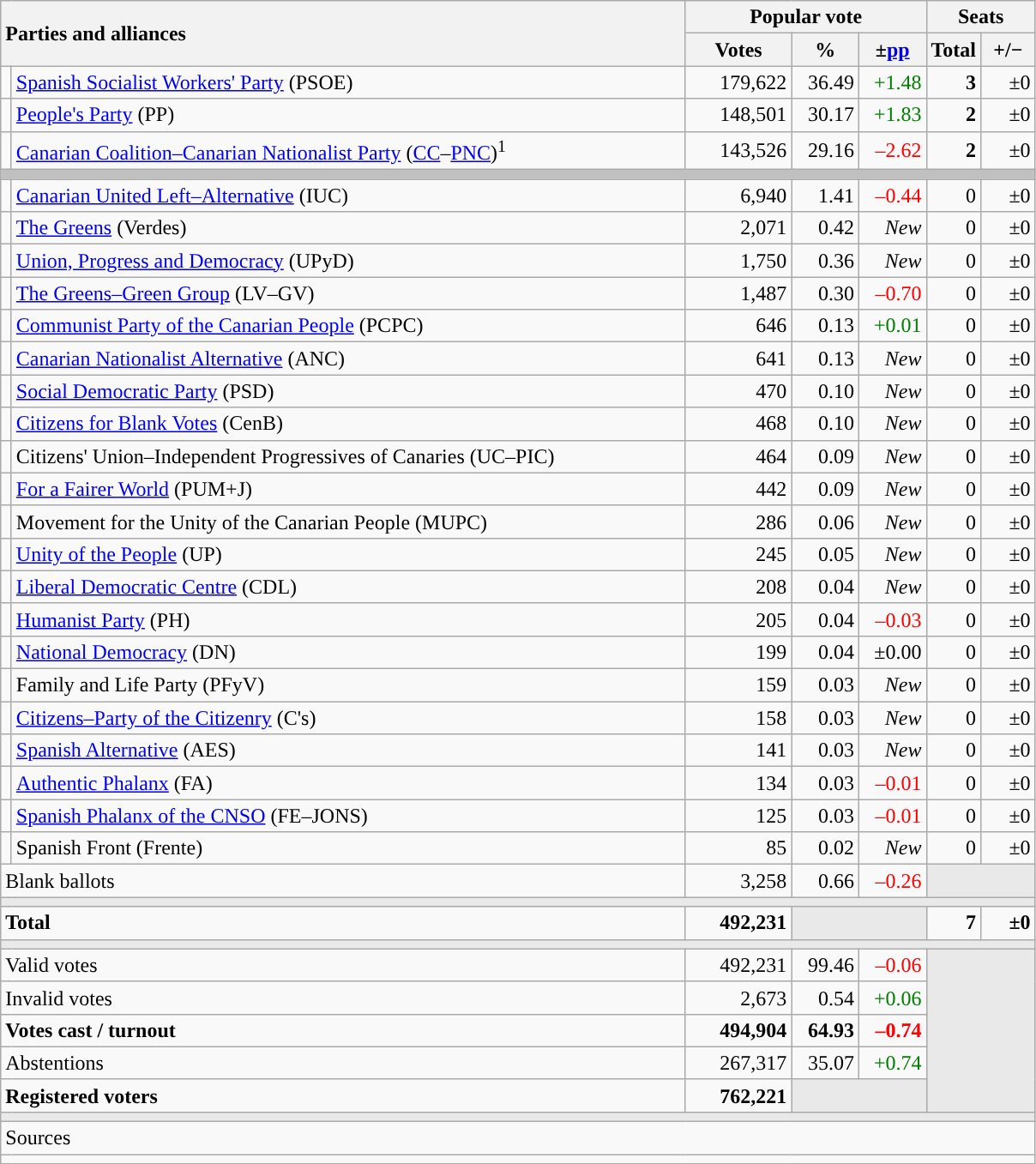<table class="wikitable" style="text-align:right;">
<tr>
<th style="text-align:left;" rowspan="2" colspan="2" width="525">Parties and alliances</th>
<th colspan="3">Popular vote</th>
<th colspan="2">Seats</th>
</tr>
<tr>
<th width="75">Votes</th>
<th width="45">%</th>
<th width="45">±<a href='#'>pp</a></th>
<th width="35">Total</th>
<th width="35">+/−</th>
</tr>
<tr>
<td width="1" style="color:inherit;background:"></td>
<td align="left"><a href='#'>Spanish Socialist Workers' Party</a> (PSOE)</td>
<td>179,622</td>
<td>36.49</td>
<td style="color:green;">+1.48</td>
<td><strong>3</strong></td>
<td>±0</td>
</tr>
<tr>
<td style="color:inherit;background:"></td>
<td align="left"><a href='#'>People's Party</a> (PP)</td>
<td>148,501</td>
<td>30.17</td>
<td style="color:green;">+1.83</td>
<td><strong>2</strong></td>
<td>±0</td>
</tr>
<tr>
<td style="color:inherit;background:"></td>
<td align="left"><a href='#'>Canarian Coalition–Canarian Nationalist Party</a> (<a href='#'>CC</a>–<a href='#'>PNC</a>)<sup>1</sup></td>
<td>143,526</td>
<td>29.16</td>
<td style="color:red;">–2.62</td>
<td><strong>2</strong></td>
<td>±0</td>
</tr>
<tr>
<td colspan="7" bgcolor="#C0C0C0"></td>
</tr>
<tr>
<td style="color:inherit;background:"></td>
<td align="left"><a href='#'>Canarian United Left–Alternative</a> (IUC)</td>
<td>6,940</td>
<td>1.41</td>
<td style="color:red;">–0.44</td>
<td>0</td>
<td>±0</td>
</tr>
<tr>
<td style="color:inherit;background:"></td>
<td align="left"><a href='#'>The Greens</a> (Verdes)</td>
<td>2,071</td>
<td>0.42</td>
<td><em>New</em></td>
<td>0</td>
<td>±0</td>
</tr>
<tr>
<td style="color:inherit;background:"></td>
<td align="left"><a href='#'>Union, Progress and Democracy</a> (UPyD)</td>
<td>1,750</td>
<td>0.36</td>
<td><em>New</em></td>
<td>0</td>
<td>±0</td>
</tr>
<tr>
<td style="color:inherit;background:"></td>
<td align="left"><a href='#'>The Greens–Green Group</a> (LV–GV)</td>
<td>1,487</td>
<td>0.30</td>
<td style="color:red;">–0.70</td>
<td>0</td>
<td>±0</td>
</tr>
<tr>
<td style="color:inherit;background:"></td>
<td align="left"><a href='#'>Communist Party of the Canarian People</a> (PCPC)</td>
<td>646</td>
<td>0.13</td>
<td style="color:green;">+0.01</td>
<td>0</td>
<td>±0</td>
</tr>
<tr>
<td style="color:inherit;background:"></td>
<td align="left"><a href='#'>Canarian Nationalist Alternative</a> (ANC)</td>
<td>641</td>
<td>0.13</td>
<td><em>New</em></td>
<td>0</td>
<td>±0</td>
</tr>
<tr>
<td style="color:inherit;background:"></td>
<td align="left"><a href='#'>Social Democratic Party</a> (PSD)</td>
<td>470</td>
<td>0.10</td>
<td><em>New</em></td>
<td>0</td>
<td>±0</td>
</tr>
<tr>
<td style="color:inherit;background:"></td>
<td align="left"><a href='#'>Citizens for Blank Votes</a> (CenB)</td>
<td>468</td>
<td>0.10</td>
<td><em>New</em></td>
<td>0</td>
<td>±0</td>
</tr>
<tr>
<td style="color:inherit;background:"></td>
<td align="left">Citizens' Union–Independent Progressives of Canaries (UC–PIC)</td>
<td>464</td>
<td>0.09</td>
<td><em>New</em></td>
<td>0</td>
<td>±0</td>
</tr>
<tr>
<td style="color:inherit;background:"></td>
<td align="left"><a href='#'>For a Fairer World</a> (PUM+J)</td>
<td>442</td>
<td>0.09</td>
<td><em>New</em></td>
<td>0</td>
<td>±0</td>
</tr>
<tr>
<td style="color:inherit;background:"></td>
<td align="left">Movement for the Unity of the Canarian People (MUPC)</td>
<td>286</td>
<td>0.06</td>
<td><em>New</em></td>
<td>0</td>
<td>±0</td>
</tr>
<tr>
<td style="color:inherit;background:"></td>
<td align="left"><a href='#'>Unity of the People</a> (UP)</td>
<td>245</td>
<td>0.05</td>
<td><em>New</em></td>
<td>0</td>
<td>±0</td>
</tr>
<tr>
<td style="color:inherit;background:"></td>
<td align="left"><a href='#'>Liberal Democratic Centre</a> (CDL)</td>
<td>208</td>
<td>0.04</td>
<td><em>New</em></td>
<td>0</td>
<td>±0</td>
</tr>
<tr>
<td style="color:inherit;background:"></td>
<td align="left"><a href='#'>Humanist Party</a> (PH)</td>
<td>205</td>
<td>0.04</td>
<td style="color:red;">–0.03</td>
<td>0</td>
<td>±0</td>
</tr>
<tr>
<td style="color:inherit;background:"></td>
<td align="left"><a href='#'>National Democracy</a> (DN)</td>
<td>199</td>
<td>0.04</td>
<td>±0.00</td>
<td>0</td>
<td>±0</td>
</tr>
<tr>
<td style="color:inherit;background:"></td>
<td align="left">Family and Life Party (PFyV)</td>
<td>159</td>
<td>0.03</td>
<td><em>New</em></td>
<td>0</td>
<td>±0</td>
</tr>
<tr>
<td style="color:inherit;background:"></td>
<td align="left"><a href='#'>Citizens–Party of the Citizenry</a> (C's)</td>
<td>158</td>
<td>0.03</td>
<td><em>New</em></td>
<td>0</td>
<td>±0</td>
</tr>
<tr>
<td style="color:inherit;background:"></td>
<td align="left"><a href='#'>Spanish Alternative</a> (AES)</td>
<td>141</td>
<td>0.03</td>
<td><em>New</em></td>
<td>0</td>
<td>±0</td>
</tr>
<tr>
<td style="color:inherit;background:"></td>
<td align="left"><a href='#'>Authentic Phalanx</a> (FA)</td>
<td>134</td>
<td>0.03</td>
<td style="color:red;">–0.01</td>
<td>0</td>
<td>±0</td>
</tr>
<tr>
<td style="color:inherit;background:"></td>
<td align="left"><a href='#'>Spanish Phalanx of the CNSO</a> (FE–JONS)</td>
<td>125</td>
<td>0.03</td>
<td style="color:red;">–0.01</td>
<td>0</td>
<td>±0</td>
</tr>
<tr>
<td style="color:inherit;background:"></td>
<td align="left">Spanish Front (Frente)</td>
<td>85</td>
<td>0.02</td>
<td><em>New</em></td>
<td>0</td>
<td>±0</td>
</tr>
<tr>
<td align="left" colspan="2">Blank ballots</td>
<td>3,258</td>
<td>0.66</td>
<td style="color:red;">–0.26</td>
<td bgcolor="#E9E9E9" colspan="2"></td>
</tr>
<tr>
<td colspan="7" bgcolor="#E9E9E9"></td>
</tr>
<tr style="font-weight:bold;">
<td align="left" colspan="2">Total</td>
<td>492,231</td>
<td bgcolor="#E9E9E9" colspan="2"></td>
<td>7</td>
<td>±0</td>
</tr>
<tr>
<td colspan="7" bgcolor="#E9E9E9"></td>
</tr>
<tr>
<td align="left" colspan="2">Valid votes</td>
<td>492,231</td>
<td>99.46</td>
<td style="color:red;">–0.06</td>
<td bgcolor="#E9E9E9" colspan="2" rowspan="5"></td>
</tr>
<tr>
<td align="left" colspan="2">Invalid votes</td>
<td>2,673</td>
<td>0.54</td>
<td style="color:green;">+0.06</td>
</tr>
<tr style="font-weight:bold;">
<td align="left" colspan="2">Votes cast / turnout</td>
<td>494,904</td>
<td>64.93</td>
<td style="color:red;">–0.74</td>
</tr>
<tr>
<td align="left" colspan="2">Abstentions</td>
<td>267,317</td>
<td>35.07</td>
<td style="color:green;">+0.74</td>
</tr>
<tr style="font-weight:bold;">
<td align="left" colspan="2">Registered voters</td>
<td>762,221</td>
<td bgcolor="#E9E9E9" colspan="2"></td>
</tr>
<tr>
<td colspan="7" bgcolor="#E9E9E9"></td>
</tr>
<tr>
<td align="left" colspan="7">Sources</td>
</tr>
<tr>
<td colspan="7" style="text-align:left; max-width:790px;"></td>
</tr>
</table>
